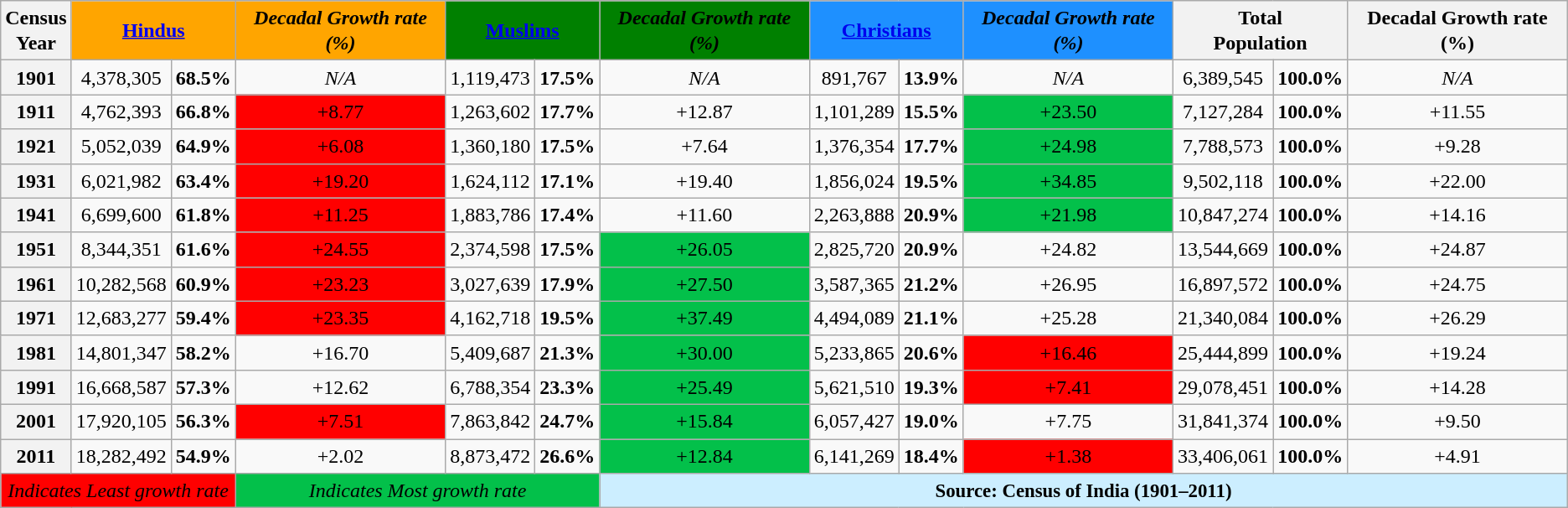<table class="wikitable sortable" style="line-height:20px;text-align:center;">
<tr>
<th>Census<br>Year</th>
<td colspan="2" bgcolor="Orange"><a href='#'><span><strong>Hindus</strong></span></a></td>
<td bgcolor="Orange"><span><strong><em>Decadal Growth rate (%)</em></strong></span></td>
<td colspan="2" bgcolor="Green"><a href='#'><span><strong>Muslims</strong></span></a></td>
<td bgcolor="Green"><span><strong><em>Decadal Growth rate (%)</em></strong></span></td>
<td colspan="2" bgcolor="DodgerBlue"><a href='#'><span><strong>Christians</strong></span></a></td>
<td bgcolor="DodgerBlue"><span><strong><em>Decadal Growth rate (%)</em></strong></span></td>
<th colspan="2">Total<br>Population</th>
<th>Decadal Growth rate (%)</th>
</tr>
<tr>
<th>1901</th>
<td>4,378,305</td>
<td><strong>68.5%</strong></td>
<td><em>N/A</em></td>
<td>1,119,473</td>
<td><strong>17.5%</strong></td>
<td><em>N/A</em></td>
<td>891,767</td>
<td><strong>13.9%</strong></td>
<td><em>N/A</em></td>
<td>6,389,545</td>
<td><strong>100.0%</strong></td>
<td><em>N/A</em></td>
</tr>
<tr>
<th>1911</th>
<td>4,762,393</td>
<td><strong>66.8%</strong></td>
<td bgcolor="red"><span>+8.77</span></td>
<td>1,263,602</td>
<td><strong>17.7%</strong></td>
<td>+12.87</td>
<td>1,101,289</td>
<td><strong>15.5%</strong></td>
<td bgcolor="#03C04A"><span>+23.50</span></td>
<td>7,127,284</td>
<td><strong>100.0%</strong></td>
<td>+11.55</td>
</tr>
<tr>
<th>1921</th>
<td>5,052,039</td>
<td><strong>64.9%</strong></td>
<td bgcolor="red"><span>+6.08</span></td>
<td>1,360,180</td>
<td><strong>17.5%</strong></td>
<td>+7.64</td>
<td>1,376,354</td>
<td><strong>17.7%</strong></td>
<td bgcolor="#03C04A"><span>+24.98</span></td>
<td>7,788,573</td>
<td><strong>100.0%</strong></td>
<td>+9.28</td>
</tr>
<tr>
<th>1931</th>
<td>6,021,982</td>
<td><strong>63.4%</strong></td>
<td bgcolor="red"><span>+19.20</span></td>
<td>1,624,112</td>
<td><strong>17.1%</strong></td>
<td>+19.40</td>
<td>1,856,024</td>
<td><strong>19.5%</strong></td>
<td bgcolor="#03C04A"><span>+34.85</span></td>
<td>9,502,118</td>
<td><strong>100.0%</strong></td>
<td>+22.00</td>
</tr>
<tr>
<th>1941</th>
<td>6,699,600</td>
<td><strong>61.8%</strong></td>
<td bgcolor="red"><span>+11.25</span></td>
<td>1,883,786</td>
<td><strong>17.4%</strong></td>
<td>+11.60</td>
<td>2,263,888</td>
<td><strong>20.9%</strong></td>
<td bgcolor="#03C04A"><span>+21.98</span></td>
<td>10,847,274</td>
<td><strong>100.0%</strong></td>
<td>+14.16</td>
</tr>
<tr>
<th>1951</th>
<td>8,344,351</td>
<td><strong>61.6%</strong></td>
<td bgcolor="red"><span>+24.55</span></td>
<td>2,374,598</td>
<td><strong>17.5%</strong></td>
<td bgcolor="#03C04A"><span>+26.05</span></td>
<td>2,825,720</td>
<td><strong>20.9%</strong></td>
<td>+24.82</td>
<td>13,544,669</td>
<td><strong>100.0%</strong></td>
<td>+24.87</td>
</tr>
<tr>
<th>1961</th>
<td>10,282,568</td>
<td><strong>60.9%</strong></td>
<td bgcolor="red"><span>+23.23</span></td>
<td>3,027,639</td>
<td><strong>17.9%</strong></td>
<td bgcolor="#03C04A"><span>+27.50</span></td>
<td>3,587,365</td>
<td><strong>21.2%</strong></td>
<td>+26.95</td>
<td>16,897,572</td>
<td><strong>100.0%</strong></td>
<td>+24.75</td>
</tr>
<tr>
<th>1971</th>
<td>12,683,277</td>
<td><strong>59.4%</strong></td>
<td bgcolor="red"><span>+23.35</span></td>
<td>4,162,718</td>
<td><strong>19.5%</strong></td>
<td bgcolor="#03C04A"><span>+37.49</span></td>
<td>4,494,089</td>
<td><strong>21.1%</strong></td>
<td>+25.28</td>
<td>21,340,084</td>
<td><strong>100.0%</strong></td>
<td>+26.29</td>
</tr>
<tr>
<th>1981</th>
<td>14,801,347</td>
<td><strong>58.2%</strong></td>
<td>+16.70</td>
<td>5,409,687</td>
<td><strong>21.3%</strong></td>
<td bgcolor="#03C04A"><span>+30.00</span></td>
<td>5,233,865</td>
<td><strong>20.6%</strong></td>
<td bgcolor="red"><span>+16.46</span></td>
<td>25,444,899</td>
<td><strong>100.0%</strong></td>
<td>+19.24</td>
</tr>
<tr>
<th>1991</th>
<td>16,668,587</td>
<td><strong>57.3%</strong></td>
<td>+12.62</td>
<td>6,788,354</td>
<td><strong>23.3%</strong></td>
<td bgcolor="#03C04A"><span>+25.49</span></td>
<td>5,621,510</td>
<td><strong>19.3%</strong></td>
<td bgcolor="red"><span>+7.41</span></td>
<td>29,078,451</td>
<td><strong>100.0%</strong></td>
<td>+14.28</td>
</tr>
<tr>
<th>2001</th>
<td>17,920,105</td>
<td><strong>56.3%</strong></td>
<td bgcolor="red"><span>+7.51</span></td>
<td>7,863,842</td>
<td><strong>24.7%</strong></td>
<td bgcolor="#03C04A"><span>+15.84</span></td>
<td>6,057,427</td>
<td><strong>19.0%</strong></td>
<td>+7.75</td>
<td>31,841,374</td>
<td><strong>100.0%</strong></td>
<td>+9.50</td>
</tr>
<tr>
<th>2011</th>
<td>18,282,492</td>
<td><strong>54.9%</strong></td>
<td>+2.02</td>
<td>8,873,472</td>
<td><strong>26.6%</strong></td>
<td bgcolor="#03C04A"><span>+12.84</span></td>
<td>6,141,269</td>
<td><strong>18.4%</strong></td>
<td bgcolor="red"><span>+1.38</span></td>
<td>33,406,061</td>
<td><strong>100.0%</strong></td>
<td>+4.91</td>
</tr>
<tr>
<td colspan=3 bgcolor="red"><span><em>Indicates Least growth rate</em></span></td>
<td colspan=3 bgcolor="#03C04A"><span><em>Indicates Most growth rate</em></span></td>
<td style="font-size: 95%" colspan=7 bgcolor="#cceeff" align="center"><strong>Source: Census of India (1901–2011)</strong></td>
</tr>
</table>
